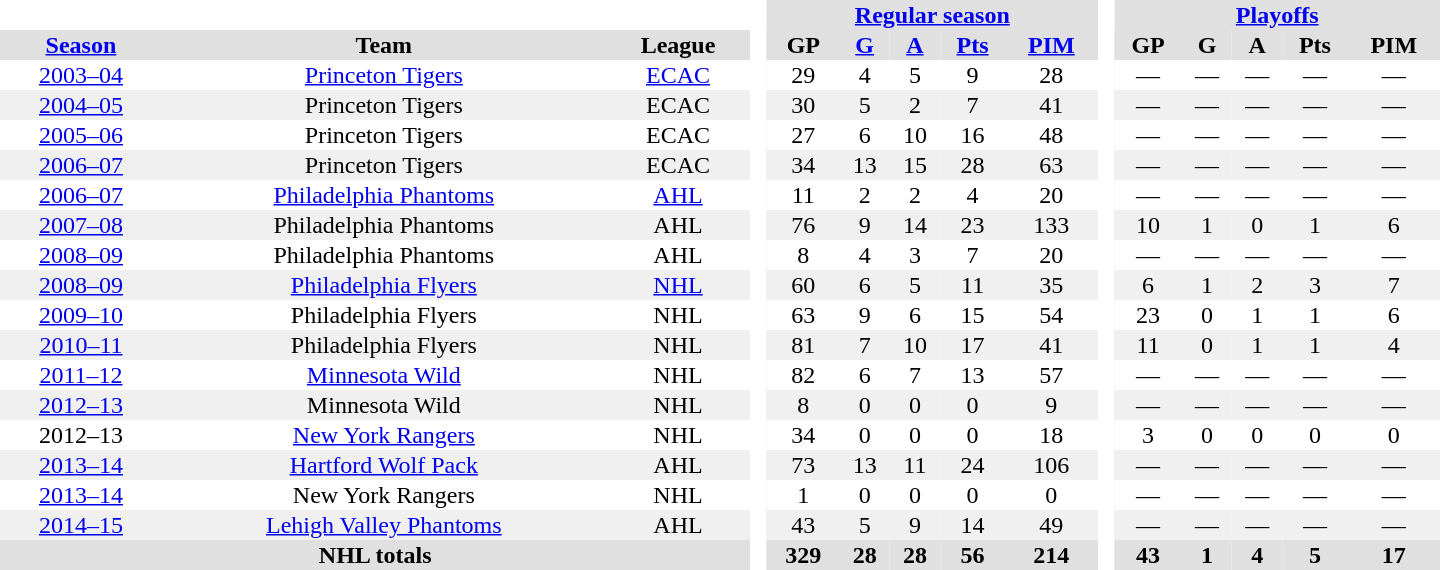<table border="0" cellpadding="1" cellspacing="0" style="text-align:center; width:60em;">
<tr style="background:#e0e0e0;">
<th colspan="3"  bgcolor="#ffffff"> </th>
<th rowspan="99" bgcolor="#ffffff"> </th>
<th colspan="5"><a href='#'>Regular season</a></th>
<th rowspan="99" bgcolor="#ffffff"> </th>
<th colspan="5"><a href='#'>Playoffs</a></th>
</tr>
<tr style="background:#e0e0e0;">
<th><a href='#'>Season</a></th>
<th>Team</th>
<th>League</th>
<th>GP</th>
<th><a href='#'>G</a></th>
<th><a href='#'>A</a></th>
<th><a href='#'>Pts</a></th>
<th><a href='#'>PIM</a></th>
<th>GP</th>
<th>G</th>
<th>A</th>
<th>Pts</th>
<th>PIM</th>
</tr>
<tr ALIGN="center">
<td><a href='#'>2003–04</a></td>
<td><a href='#'>Princeton Tigers</a></td>
<td><a href='#'>ECAC</a></td>
<td>29</td>
<td>4</td>
<td>5</td>
<td>9</td>
<td>28</td>
<td>—</td>
<td>—</td>
<td>—</td>
<td>—</td>
<td>—</td>
</tr>
<tr ALIGN="center" bgcolor="#f0f0f0">
<td><a href='#'>2004–05</a></td>
<td>Princeton Tigers</td>
<td>ECAC</td>
<td>30</td>
<td>5</td>
<td>2</td>
<td>7</td>
<td>41</td>
<td>—</td>
<td>—</td>
<td>—</td>
<td>—</td>
<td>—</td>
</tr>
<tr ALIGN="center">
<td><a href='#'>2005–06</a></td>
<td>Princeton Tigers</td>
<td>ECAC</td>
<td>27</td>
<td>6</td>
<td>10</td>
<td>16</td>
<td>48</td>
<td>—</td>
<td>—</td>
<td>—</td>
<td>—</td>
<td>—</td>
</tr>
<tr ALIGN="center" bgcolor="#f0f0f0">
<td><a href='#'>2006–07</a></td>
<td>Princeton Tigers</td>
<td>ECAC</td>
<td>34</td>
<td>13</td>
<td>15</td>
<td>28</td>
<td>63</td>
<td>—</td>
<td>—</td>
<td>—</td>
<td>—</td>
<td>—</td>
</tr>
<tr ALIGN="center">
<td><a href='#'>2006–07</a></td>
<td><a href='#'>Philadelphia Phantoms</a></td>
<td><a href='#'>AHL</a></td>
<td>11</td>
<td>2</td>
<td>2</td>
<td>4</td>
<td>20</td>
<td>—</td>
<td>—</td>
<td>—</td>
<td>—</td>
<td>—</td>
</tr>
<tr ALIGN="center" bgcolor="#f0f0f0">
<td><a href='#'>2007–08</a></td>
<td>Philadelphia Phantoms</td>
<td>AHL</td>
<td>76</td>
<td>9</td>
<td>14</td>
<td>23</td>
<td>133</td>
<td>10</td>
<td>1</td>
<td>0</td>
<td>1</td>
<td>6</td>
</tr>
<tr ALIGN="center">
<td><a href='#'>2008–09</a></td>
<td>Philadelphia Phantoms</td>
<td>AHL</td>
<td>8</td>
<td>4</td>
<td>3</td>
<td>7</td>
<td>20</td>
<td>—</td>
<td>—</td>
<td>—</td>
<td>—</td>
<td>—</td>
</tr>
<tr ALIGN="center" bgcolor="#f0f0f0">
<td><a href='#'>2008–09</a></td>
<td><a href='#'>Philadelphia Flyers</a></td>
<td><a href='#'>NHL</a></td>
<td>60</td>
<td>6</td>
<td>5</td>
<td>11</td>
<td>35</td>
<td>6</td>
<td>1</td>
<td>2</td>
<td>3</td>
<td>7</td>
</tr>
<tr ALIGN="center">
<td><a href='#'>2009–10</a></td>
<td>Philadelphia Flyers</td>
<td>NHL</td>
<td>63</td>
<td>9</td>
<td>6</td>
<td>15</td>
<td>54</td>
<td>23</td>
<td>0</td>
<td>1</td>
<td>1</td>
<td>6</td>
</tr>
<tr ALIGN="center" bgcolor="#f0f0f0">
<td><a href='#'>2010–11</a></td>
<td>Philadelphia Flyers</td>
<td>NHL</td>
<td>81</td>
<td>7</td>
<td>10</td>
<td>17</td>
<td>41</td>
<td>11</td>
<td>0</td>
<td>1</td>
<td>1</td>
<td>4</td>
</tr>
<tr ALIGN="center">
<td><a href='#'>2011–12</a></td>
<td><a href='#'>Minnesota Wild</a></td>
<td>NHL</td>
<td>82</td>
<td>6</td>
<td>7</td>
<td>13</td>
<td>57</td>
<td>—</td>
<td>—</td>
<td>—</td>
<td>—</td>
<td>—</td>
</tr>
<tr ALIGN="center"  bgcolor="#f0f0f0">
<td><a href='#'>2012–13</a></td>
<td>Minnesota Wild</td>
<td>NHL</td>
<td>8</td>
<td>0</td>
<td>0</td>
<td>0</td>
<td>9</td>
<td>—</td>
<td>—</td>
<td>—</td>
<td>—</td>
<td>—</td>
</tr>
<tr ALIGN="center">
<td>2012–13</td>
<td><a href='#'>New York Rangers</a></td>
<td>NHL</td>
<td>34</td>
<td>0</td>
<td>0</td>
<td>0</td>
<td>18</td>
<td>3</td>
<td>0</td>
<td>0</td>
<td>0</td>
<td>0</td>
</tr>
<tr ALIGN="center"  bgcolor="#f0f0f0">
<td><a href='#'>2013–14</a></td>
<td><a href='#'>Hartford Wolf Pack</a></td>
<td>AHL</td>
<td>73</td>
<td>13</td>
<td>11</td>
<td>24</td>
<td>106</td>
<td>—</td>
<td>—</td>
<td>—</td>
<td>—</td>
<td>—</td>
</tr>
<tr ALIGN="center">
<td><a href='#'>2013–14</a></td>
<td>New York Rangers</td>
<td>NHL</td>
<td>1</td>
<td>0</td>
<td>0</td>
<td>0</td>
<td>0</td>
<td>—</td>
<td>—</td>
<td>—</td>
<td>—</td>
<td>—</td>
</tr>
<tr ALIGN="center" bgcolor="#f0f0f0">
<td><a href='#'>2014–15</a></td>
<td><a href='#'>Lehigh Valley Phantoms</a></td>
<td>AHL</td>
<td>43</td>
<td>5</td>
<td>9</td>
<td>14</td>
<td>49</td>
<td>—</td>
<td>—</td>
<td>—</td>
<td>—</td>
<td>—</td>
</tr>
<tr ALIGN="center" bgcolor="#e0e0e0">
<th colspan="3">NHL totals</th>
<th>329</th>
<th>28</th>
<th>28</th>
<th>56</th>
<th>214</th>
<th>43</th>
<th>1</th>
<th>4</th>
<th>5</th>
<th>17</th>
</tr>
</table>
